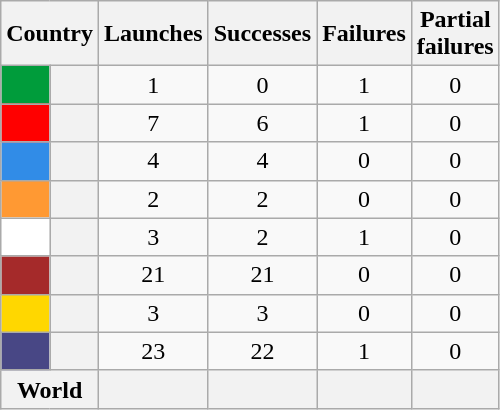<table class="wikitable sortable" style="text-align:center;">
<tr>
<th colspan=2>Country</th>
<th>Launches</th>
<th>Successes</th>
<th>Failures</th>
<th>Partial <br> failures</th>
</tr>
<tr>
<th scope=row style="background:#009c3b;"></th>
<th style="text-align:left;"></th>
<td>1</td>
<td>0</td>
<td>1</td>
<td>0</td>
</tr>
<tr>
<th scope=row style="background:#ff0000;"></th>
<th style="text-align:left;"></th>
<td>7</td>
<td>6</td>
<td>1</td>
<td>0</td>
</tr>
<tr>
<th scope=row style="background:#318ce7;"></th>
<th style="text-align:left;"></th>
<td>4</td>
<td>4</td>
<td>0</td>
<td>0</td>
</tr>
<tr>
<th scope=row style="background:#ff9933;"></th>
<th style="text-align:left;"></th>
<td>2</td>
<td>2</td>
<td>0</td>
<td>0</td>
</tr>
<tr>
<th scope=row style="background:#ffffff;"></th>
<th style="text-align:left;"></th>
<td>3</td>
<td>2</td>
<td>1</td>
<td>0</td>
</tr>
<tr>
<th scope=row style="background:#a52a2a;"></th>
<th style="text-align:left;"></th>
<td>21</td>
<td>21</td>
<td>0</td>
<td>0</td>
</tr>
<tr>
<th scope=row style="background:#ffd700;"></th>
<th style="text-align:left;"></th>
<td>3</td>
<td>3</td>
<td>0</td>
<td>0</td>
</tr>
<tr>
<th scope=row style="background:#484785;"></th>
<th style="text-align:left;"></th>
<td>23</td>
<td>22</td>
<td>1</td>
<td>0</td>
</tr>
<tr class="sortbottom">
<th colspan="2">World</th>
<th></th>
<th></th>
<th></th>
<th></th>
</tr>
</table>
